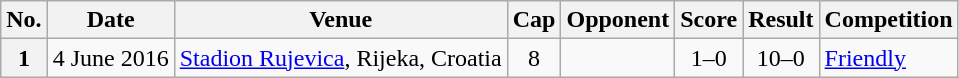<table class="wikitable">
<tr>
<th>No.</th>
<th>Date</th>
<th>Venue</th>
<th>Cap</th>
<th>Opponent</th>
<th>Score</th>
<th>Result</th>
<th>Competition</th>
</tr>
<tr>
<th>1</th>
<td>4 June 2016</td>
<td><a href='#'>Stadion Rujevica</a>, Rijeka, Croatia</td>
<td align=center>8</td>
<td></td>
<td align=center>1–0</td>
<td align=center>10–0</td>
<td><a href='#'>Friendly</a></td>
</tr>
</table>
